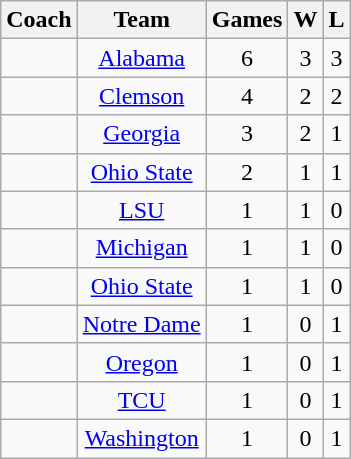<table class="wikitable sortable" style="text-align:center">
<tr>
<th>Coach</th>
<th>Team</th>
<th>Games</th>
<th>W</th>
<th>L</th>
</tr>
<tr>
<td></td>
<td><a href='#'>Alabama</a></td>
<td>6</td>
<td>3</td>
<td>3</td>
</tr>
<tr>
<td></td>
<td><a href='#'>Clemson</a></td>
<td>4</td>
<td>2</td>
<td>2</td>
</tr>
<tr>
<td></td>
<td><a href='#'>Georgia</a></td>
<td>3</td>
<td>2</td>
<td>1</td>
</tr>
<tr>
<td></td>
<td><a href='#'>Ohio State</a></td>
<td>2</td>
<td>1</td>
<td>1</td>
</tr>
<tr>
<td></td>
<td><a href='#'>LSU</a></td>
<td>1</td>
<td>1</td>
<td>0</td>
</tr>
<tr>
<td></td>
<td><a href='#'>Michigan</a></td>
<td>1</td>
<td>1</td>
<td>0</td>
</tr>
<tr>
<td></td>
<td><a href='#'>Ohio State</a></td>
<td>1</td>
<td>1</td>
<td>0</td>
</tr>
<tr>
<td></td>
<td><a href='#'>Notre Dame</a></td>
<td>1</td>
<td>0</td>
<td>1</td>
</tr>
<tr>
<td></td>
<td><a href='#'>Oregon</a></td>
<td>1</td>
<td>0</td>
<td>1</td>
</tr>
<tr>
<td></td>
<td><a href='#'>TCU</a></td>
<td>1</td>
<td>0</td>
<td>1</td>
</tr>
<tr>
<td></td>
<td><a href='#'>Washington</a></td>
<td>1</td>
<td>0</td>
<td>1</td>
</tr>
</table>
